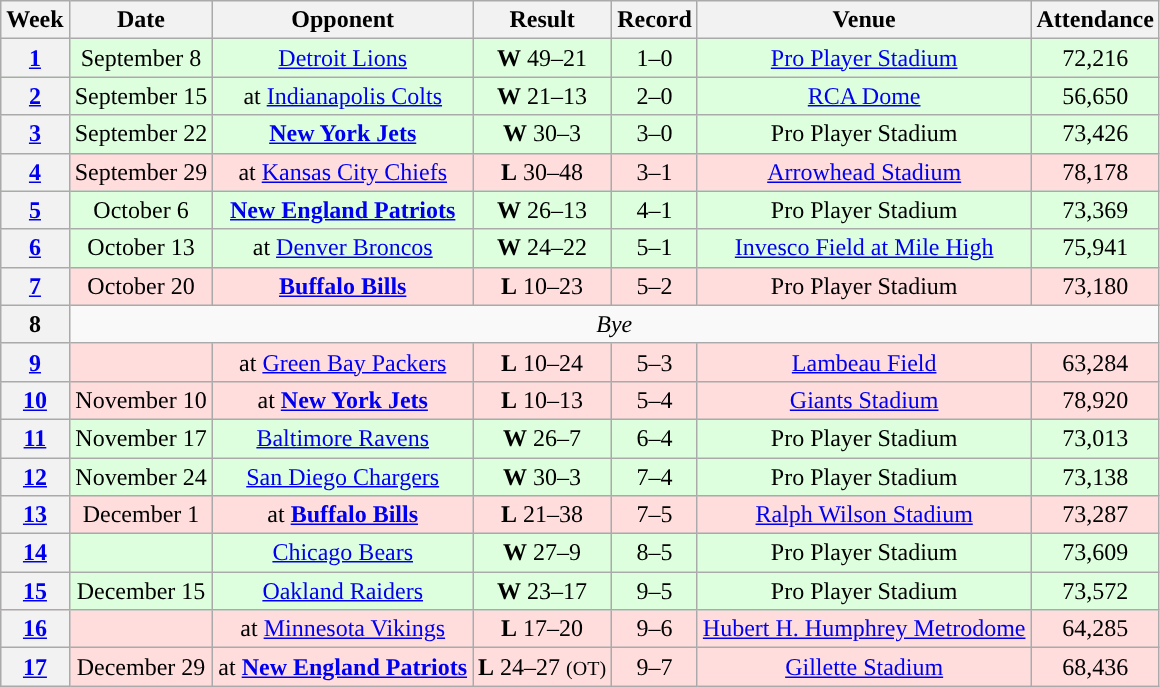<table class="wikitable" style="text-align:center">
<tr>
<th>Week</th>
<th>Date</th>
<th>Opponent</th>
<th>Result</th>
<th>Record</th>
<th>Venue</th>
<th>Attendance</th>
</tr>
<tr style="background:#dfd">
<th><a href='#'>1</a></th>
<td>September 8</td>
<td><a href='#'>Detroit Lions</a></td>
<td><strong>W</strong> 49–21</td>
<td>1–0</td>
<td><a href='#'>Pro Player Stadium</a></td>
<td>72,216</td>
</tr>
<tr style="background:#dfd">
<th><a href='#'>2</a></th>
<td>September 15</td>
<td>at <a href='#'>Indianapolis Colts</a></td>
<td><strong>W</strong> 21–13</td>
<td>2–0</td>
<td><a href='#'>RCA Dome</a></td>
<td>56,650</td>
</tr>
<tr style="background:#dfd">
<th><a href='#'>3</a></th>
<td>September 22</td>
<td><strong><a href='#'>New York Jets</a></strong></td>
<td><strong>W</strong> 30–3</td>
<td>3–0</td>
<td>Pro Player Stadium</td>
<td>73,426</td>
</tr>
<tr style="background:#fdd">
<th><a href='#'>4</a></th>
<td>September 29</td>
<td>at <a href='#'>Kansas City Chiefs</a></td>
<td><strong>L</strong> 30–48</td>
<td>3–1</td>
<td><a href='#'>Arrowhead Stadium</a></td>
<td>78,178</td>
</tr>
<tr style="background:#dfd">
<th><a href='#'>5</a></th>
<td>October 6</td>
<td><strong><a href='#'>New England Patriots</a></strong></td>
<td><strong>W</strong> 26–13</td>
<td>4–1</td>
<td>Pro Player Stadium</td>
<td>73,369</td>
</tr>
<tr style="background:#dfd">
<th><a href='#'>6</a></th>
<td>October 13</td>
<td>at <a href='#'>Denver Broncos</a></td>
<td><strong>W</strong> 24–22</td>
<td>5–1</td>
<td><a href='#'>Invesco Field at Mile High</a></td>
<td>75,941</td>
</tr>
<tr style="background:#fdd">
<th><a href='#'>7</a></th>
<td>October 20</td>
<td><strong><a href='#'>Buffalo Bills</a></strong></td>
<td><strong>L</strong> 10–23</td>
<td>5–2</td>
<td>Pro Player Stadium</td>
<td>73,180</td>
</tr>
<tr>
<th>8</th>
<td colspan="6"><em>Bye</em></td>
</tr>
<tr style="background:#fdd">
<th><a href='#'>9</a></th>
<td></td>
<td>at <a href='#'>Green Bay Packers</a></td>
<td><strong>L</strong> 10–24</td>
<td>5–3</td>
<td><a href='#'>Lambeau Field</a></td>
<td>63,284</td>
</tr>
<tr style="background:#fdd">
<th><a href='#'>10</a></th>
<td>November 10</td>
<td>at <strong><a href='#'>New York Jets</a></strong></td>
<td><strong>L</strong> 10–13</td>
<td>5–4</td>
<td><a href='#'>Giants Stadium</a></td>
<td>78,920</td>
</tr>
<tr style="background:#dfd">
<th><a href='#'>11</a></th>
<td>November 17</td>
<td><a href='#'>Baltimore Ravens</a></td>
<td><strong>W</strong> 26–7</td>
<td>6–4</td>
<td>Pro Player Stadium</td>
<td>73,013</td>
</tr>
<tr style="background:#dfd">
<th><a href='#'>12</a></th>
<td>November 24</td>
<td><a href='#'>San Diego Chargers</a></td>
<td><strong>W</strong> 30–3</td>
<td>7–4</td>
<td>Pro Player Stadium</td>
<td>73,138</td>
</tr>
<tr style="background:#fdd">
<th><a href='#'>13</a></th>
<td>December 1</td>
<td>at <strong><a href='#'>Buffalo Bills</a></strong></td>
<td><strong>L</strong> 21–38</td>
<td>7–5</td>
<td><a href='#'>Ralph Wilson Stadium</a></td>
<td>73,287</td>
</tr>
<tr style="background:#dfd">
<th><a href='#'>14</a></th>
<td></td>
<td><a href='#'>Chicago Bears</a></td>
<td><strong>W</strong> 27–9</td>
<td>8–5</td>
<td>Pro Player Stadium</td>
<td>73,609</td>
</tr>
<tr style="background:#dfd">
<th><a href='#'>15</a></th>
<td>December 15</td>
<td><a href='#'>Oakland Raiders</a></td>
<td><strong>W</strong> 23–17</td>
<td>9–5</td>
<td>Pro Player Stadium</td>
<td>73,572</td>
</tr>
<tr style="background:#fdd">
<th><a href='#'>16</a></th>
<td></td>
<td>at <a href='#'>Minnesota Vikings</a></td>
<td><strong>L</strong> 17–20</td>
<td>9–6</td>
<td><a href='#'>Hubert H. Humphrey Metrodome</a></td>
<td>64,285</td>
</tr>
<tr style="background:#fdd">
<th><a href='#'>17</a></th>
<td>December 29</td>
<td>at <strong><a href='#'>New England Patriots</a></strong></td>
<td><strong>L</strong> 24–27 <small>(OT)</small></td>
<td>9–7</td>
<td><a href='#'>Gillette Stadium</a></td>
<td>68,436</td>
</tr>
</table>
